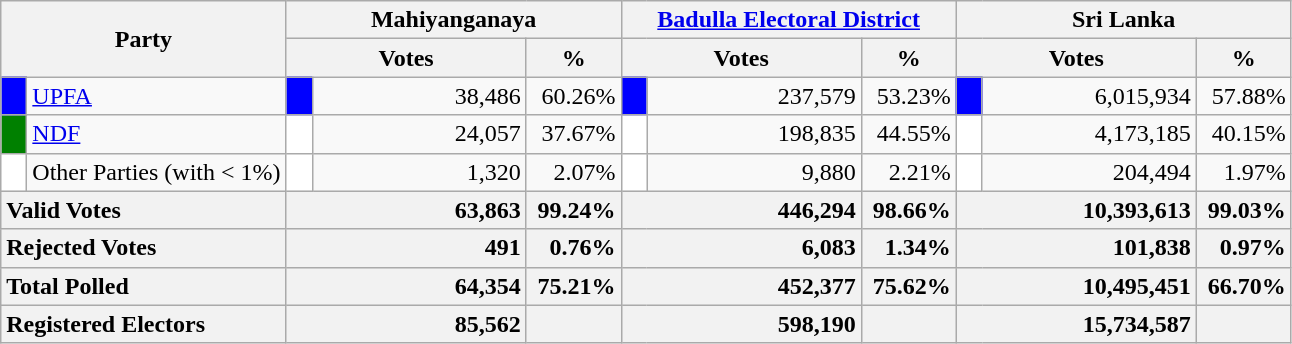<table class="wikitable">
<tr>
<th colspan="2" width="144px"rowspan="2">Party</th>
<th colspan="3" width="216px">Mahiyanganaya</th>
<th colspan="3" width="216px"><a href='#'>Badulla Electoral District</a></th>
<th colspan="3" width="216px">Sri Lanka</th>
</tr>
<tr>
<th colspan="2" width="144px">Votes</th>
<th>%</th>
<th colspan="2" width="144px">Votes</th>
<th>%</th>
<th colspan="2" width="144px">Votes</th>
<th>%</th>
</tr>
<tr>
<td style="background-color:blue;" width="10px"></td>
<td style="text-align:left;"><a href='#'>UPFA</a></td>
<td style="background-color:blue;" width="10px"></td>
<td style="text-align:right;">38,486</td>
<td style="text-align:right;">60.26%</td>
<td style="background-color:blue;" width="10px"></td>
<td style="text-align:right;">237,579</td>
<td style="text-align:right;">53.23%</td>
<td style="background-color:blue;" width="10px"></td>
<td style="text-align:right;">6,015,934</td>
<td style="text-align:right;">57.88%</td>
</tr>
<tr>
<td style="background-color:green;" width="10px"></td>
<td style="text-align:left;"><a href='#'>NDF</a></td>
<td style="background-color:white;" width="10px"></td>
<td style="text-align:right;">24,057</td>
<td style="text-align:right;">37.67%</td>
<td style="background-color:white;" width="10px"></td>
<td style="text-align:right;">198,835</td>
<td style="text-align:right;">44.55%</td>
<td style="background-color:white;" width="10px"></td>
<td style="text-align:right;">4,173,185</td>
<td style="text-align:right;">40.15%</td>
</tr>
<tr>
<td style="background-color:white;" width="10px"></td>
<td style="text-align:left;">Other Parties (with < 1%)</td>
<td style="background-color:white;" width="10px"></td>
<td style="text-align:right;">1,320</td>
<td style="text-align:right;">2.07%</td>
<td style="background-color:white;" width="10px"></td>
<td style="text-align:right;">9,880</td>
<td style="text-align:right;">2.21%</td>
<td style="background-color:white;" width="10px"></td>
<td style="text-align:right;">204,494</td>
<td style="text-align:right;">1.97%</td>
</tr>
<tr>
<th colspan="2" width="144px"style="text-align:left;">Valid Votes</th>
<th style="text-align:right;"colspan="2" width="144px">63,863</th>
<th style="text-align:right;">99.24%</th>
<th style="text-align:right;"colspan="2" width="144px">446,294</th>
<th style="text-align:right;">98.66%</th>
<th style="text-align:right;"colspan="2" width="144px">10,393,613</th>
<th style="text-align:right;">99.03%</th>
</tr>
<tr>
<th colspan="2" width="144px"style="text-align:left;">Rejected Votes</th>
<th style="text-align:right;"colspan="2" width="144px">491</th>
<th style="text-align:right;">0.76%</th>
<th style="text-align:right;"colspan="2" width="144px">6,083</th>
<th style="text-align:right;">1.34%</th>
<th style="text-align:right;"colspan="2" width="144px">101,838</th>
<th style="text-align:right;">0.97%</th>
</tr>
<tr>
<th colspan="2" width="144px"style="text-align:left;">Total Polled</th>
<th style="text-align:right;"colspan="2" width="144px">64,354</th>
<th style="text-align:right;">75.21%</th>
<th style="text-align:right;"colspan="2" width="144px">452,377</th>
<th style="text-align:right;">75.62%</th>
<th style="text-align:right;"colspan="2" width="144px">10,495,451</th>
<th style="text-align:right;">66.70%</th>
</tr>
<tr>
<th colspan="2" width="144px"style="text-align:left;">Registered Electors</th>
<th style="text-align:right;"colspan="2" width="144px">85,562</th>
<th></th>
<th style="text-align:right;"colspan="2" width="144px">598,190</th>
<th></th>
<th style="text-align:right;"colspan="2" width="144px">15,734,587</th>
<th></th>
</tr>
</table>
